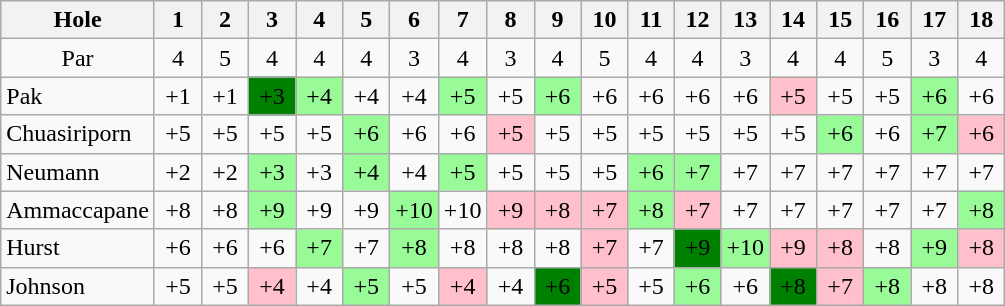<table class="wikitable" style="text-align:center">
<tr>
<th>Hole</th>
<th>  1  </th>
<th>  2  </th>
<th>  3  </th>
<th>  4  </th>
<th>  5  </th>
<th>  6  </th>
<th>  7  </th>
<th>  8  </th>
<th>  9  </th>
<th> 10 </th>
<th> 11 </th>
<th> 12 </th>
<th> 13 </th>
<th> 14 </th>
<th> 15 </th>
<th> 16 </th>
<th> 17 </th>
<th> 18 </th>
</tr>
<tr>
<td>Par</td>
<td>4</td>
<td>5</td>
<td>4</td>
<td>4</td>
<td>4</td>
<td>3</td>
<td>4</td>
<td>3</td>
<td>4</td>
<td>5</td>
<td>4</td>
<td>4</td>
<td>3</td>
<td>4</td>
<td>4</td>
<td>5</td>
<td>3</td>
<td>4</td>
</tr>
<tr>
<td align=left> Pak</td>
<td>+1</td>
<td>+1</td>
<td style="background: Green;">+3</td>
<td style="background: PaleGreen;">+4</td>
<td>+4</td>
<td>+4</td>
<td style="background: PaleGreen;">+5</td>
<td>+5</td>
<td style="background: PaleGreen;">+6</td>
<td>+6</td>
<td>+6</td>
<td>+6</td>
<td>+6</td>
<td style="background: Pink;">+5</td>
<td>+5</td>
<td>+5</td>
<td style="background: PaleGreen;">+6</td>
<td>+6</td>
</tr>
<tr>
<td align=left> Chuasiriporn</td>
<td>+5</td>
<td>+5</td>
<td>+5</td>
<td>+5</td>
<td style="background: PaleGreen;">+6</td>
<td>+6</td>
<td>+6</td>
<td style="background: Pink;">+5</td>
<td>+5</td>
<td>+5</td>
<td>+5</td>
<td>+5</td>
<td>+5</td>
<td>+5</td>
<td style="background: PaleGreen;">+6</td>
<td>+6</td>
<td style="background: PaleGreen;">+7</td>
<td style="background: Pink;">+6</td>
</tr>
<tr>
<td align=left> Neumann</td>
<td>+2</td>
<td>+2</td>
<td style="background: PaleGreen;">+3</td>
<td>+3</td>
<td style="background: PaleGreen;">+4</td>
<td>+4</td>
<td style="background: PaleGreen;">+5</td>
<td>+5</td>
<td>+5</td>
<td>+5</td>
<td style="background: PaleGreen;">+6</td>
<td style="background: PaleGreen;">+7</td>
<td>+7</td>
<td>+7</td>
<td>+7</td>
<td>+7</td>
<td>+7</td>
<td>+7</td>
</tr>
<tr>
<td align=left> Ammaccapane</td>
<td>+8</td>
<td>+8</td>
<td style="background: PaleGreen;">+9</td>
<td>+9</td>
<td>+9</td>
<td style="background: PaleGreen;">+10</td>
<td>+10</td>
<td style="background: Pink;">+9</td>
<td style="background: Pink;">+8</td>
<td style="background: Pink;">+7</td>
<td style="background: PaleGreen;">+8</td>
<td style="background: Pink;">+7</td>
<td>+7</td>
<td>+7</td>
<td>+7</td>
<td>+7</td>
<td>+7</td>
<td style="background: PaleGreen;">+8</td>
</tr>
<tr>
<td align=left> Hurst</td>
<td>+6</td>
<td>+6</td>
<td>+6</td>
<td style="background: PaleGreen;">+7</td>
<td>+7</td>
<td style="background: PaleGreen;">+8</td>
<td>+8</td>
<td>+8</td>
<td>+8</td>
<td style="background: Pink;">+7</td>
<td>+7</td>
<td style="background: Green;">+9</td>
<td style="background: PaleGreen;">+10</td>
<td style="background: Pink;">+9</td>
<td style="background: Pink;">+8</td>
<td>+8</td>
<td style="background: PaleGreen;">+9</td>
<td style="background: Pink;">+8</td>
</tr>
<tr>
<td align=left> Johnson</td>
<td>+5</td>
<td>+5</td>
<td style="background: Pink;">+4</td>
<td>+4</td>
<td style="background: PaleGreen;">+5</td>
<td>+5</td>
<td style="background: Pink;">+4</td>
<td>+4</td>
<td style="background: Green;">+6</td>
<td style="background: Pink;">+5</td>
<td>+5</td>
<td style="background: PaleGreen;">+6</td>
<td>+6</td>
<td style="background: Green;">+8</td>
<td style="background: Pink;">+7</td>
<td style="background: PaleGreen;">+8</td>
<td>+8</td>
<td>+8</td>
</tr>
</table>
